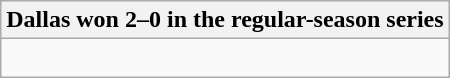<table class="wikitable collapsible collapsed">
<tr>
<th>Dallas won 2–0 in the regular-season series</th>
</tr>
<tr>
<td><br>
</td>
</tr>
</table>
